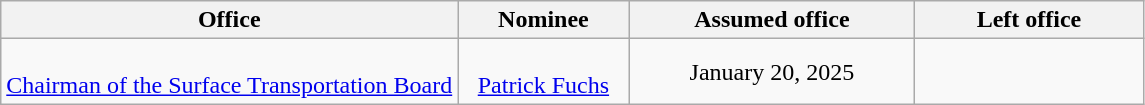<table class="wikitable sortable" style="text-align:center">
<tr>
<th style="width:40%;">Office</th>
<th style="width:15%;">Nominee</th>
<th style="width:25%;" data-sort- type="date">Assumed office</th>
<th style="width:20%;" data-sort- type="date">Left office</th>
</tr>
<tr>
<td><br><a href='#'>Chairman of the Surface Transportation Board</a></td>
<td><br><a href='#'>Patrick Fuchs</a></td>
<td>January 20, 2025</td>
<td></td>
</tr>
</table>
